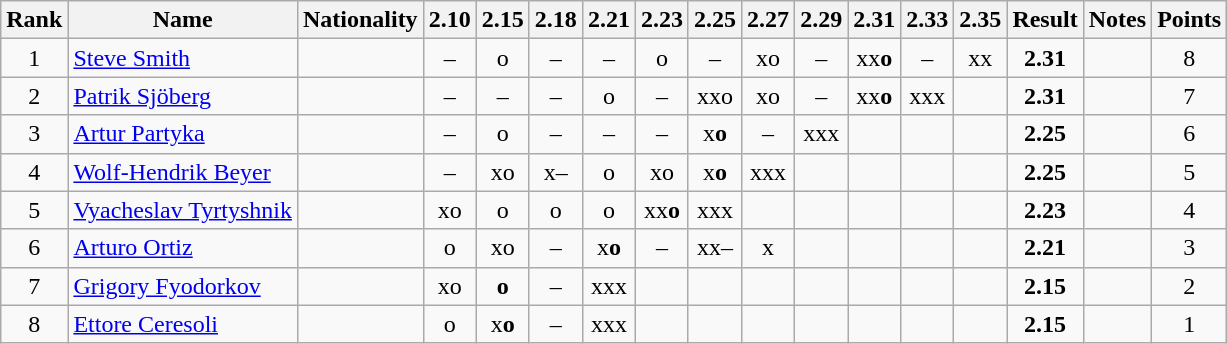<table class="wikitable sortable" style="text-align:center">
<tr>
<th>Rank</th>
<th>Name</th>
<th>Nationality</th>
<th>2.10</th>
<th>2.15</th>
<th>2.18</th>
<th>2.21</th>
<th>2.23</th>
<th>2.25</th>
<th>2.27</th>
<th>2.29</th>
<th>2.31</th>
<th>2.33</th>
<th>2.35</th>
<th>Result</th>
<th>Notes</th>
<th>Points</th>
</tr>
<tr>
<td>1</td>
<td align=left><a href='#'>Steve Smith</a></td>
<td align=left></td>
<td>–</td>
<td>o</td>
<td>–</td>
<td>–</td>
<td>o</td>
<td>–</td>
<td>xo</td>
<td>–</td>
<td>xx<strong>o</strong></td>
<td>–</td>
<td>xx</td>
<td><strong>2.31</strong></td>
<td></td>
<td>8</td>
</tr>
<tr>
<td>2</td>
<td align=left><a href='#'>Patrik Sjöberg</a></td>
<td align=left></td>
<td>–</td>
<td>–</td>
<td>–</td>
<td>o</td>
<td>–</td>
<td>xxo</td>
<td>xo</td>
<td>–</td>
<td>xx<strong>o</strong></td>
<td>xxx</td>
<td></td>
<td><strong>2.31</strong></td>
<td></td>
<td>7</td>
</tr>
<tr>
<td>3</td>
<td align=left><a href='#'>Artur Partyka</a></td>
<td align=left></td>
<td>–</td>
<td>o</td>
<td>–</td>
<td>–</td>
<td>–</td>
<td>x<strong>o</strong></td>
<td>–</td>
<td>xxx</td>
<td></td>
<td></td>
<td></td>
<td><strong>2.25</strong></td>
<td></td>
<td>6</td>
</tr>
<tr>
<td>4</td>
<td align=left><a href='#'>Wolf-Hendrik Beyer</a></td>
<td align=left></td>
<td>–</td>
<td>xo</td>
<td>x–</td>
<td>o</td>
<td>xo</td>
<td>x<strong>o</strong></td>
<td>xxx</td>
<td></td>
<td></td>
<td></td>
<td></td>
<td><strong>2.25</strong></td>
<td></td>
<td>5</td>
</tr>
<tr>
<td>5</td>
<td align=left><a href='#'>Vyacheslav Tyrtyshnik</a></td>
<td align=left></td>
<td>xo</td>
<td>o</td>
<td>o</td>
<td>o</td>
<td>xx<strong>o</strong></td>
<td>xxx</td>
<td></td>
<td></td>
<td></td>
<td></td>
<td></td>
<td><strong>2.23</strong></td>
<td></td>
<td>4</td>
</tr>
<tr>
<td>6</td>
<td align=left><a href='#'>Arturo Ortiz</a></td>
<td align=left></td>
<td>o</td>
<td>xo</td>
<td>–</td>
<td>x<strong>o</strong></td>
<td>–</td>
<td>xx–</td>
<td>x</td>
<td></td>
<td></td>
<td></td>
<td></td>
<td><strong>2.21</strong></td>
<td></td>
<td>3</td>
</tr>
<tr>
<td>7</td>
<td align=left><a href='#'>Grigory Fyodorkov</a></td>
<td align=left></td>
<td>xo</td>
<td><strong>o</strong></td>
<td>–</td>
<td>xxx</td>
<td></td>
<td></td>
<td></td>
<td></td>
<td></td>
<td></td>
<td></td>
<td><strong>2.15</strong></td>
<td></td>
<td>2</td>
</tr>
<tr>
<td>8</td>
<td align=left><a href='#'>Ettore Ceresoli</a></td>
<td align=left></td>
<td>o</td>
<td>x<strong>o</strong></td>
<td>–</td>
<td>xxx</td>
<td></td>
<td></td>
<td></td>
<td></td>
<td></td>
<td></td>
<td></td>
<td><strong>2.15</strong></td>
<td></td>
<td>1</td>
</tr>
</table>
